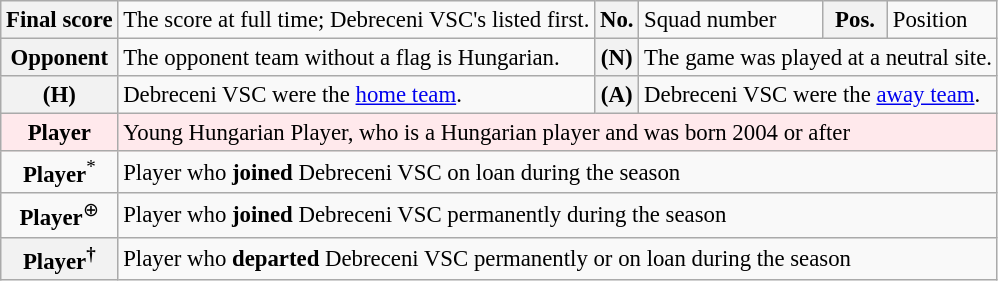<table class="wikitable" style="font-size:95%;">
<tr>
<th>Final score</th>
<td>The score at full time; Debreceni VSC's listed first.</td>
<th>No.</th>
<td>Squad number</td>
<th>Pos.</th>
<td>Position</td>
</tr>
<tr>
<th>Opponent</th>
<td>The opponent team without a flag is Hungarian.</td>
<th>(N)</th>
<td colspan="3">The game was played at a neutral site.</td>
</tr>
<tr>
<th>(H)</th>
<td>Debreceni VSC were the <a href='#'>home team</a>.</td>
<th>(A)</th>
<td colspan="3">Debreceni VSC were the <a href='#'>away team</a>.</td>
</tr>
<tr bgcolor="#ffe9ec">
<td align="center"><strong>Player</strong></td>
<td colspan="5">Young Hungarian Player, who is a Hungarian player and was born 2004 or after</td>
</tr>
<tr>
<td align="center"><strong>Player</strong><sup>*</sup></td>
<td colspan="5">Player who <strong>joined</strong> Debreceni VSC on loan during the season</td>
</tr>
<tr>
<td align="center"><strong>Player</strong><sup>⊕</sup></td>
<td colspan="5">Player who <strong>joined</strong> Debreceni VSC permanently during the season</td>
</tr>
<tr>
<th>Player<sup>†</sup></th>
<td colspan="5">Player who <strong>departed</strong> Debreceni VSC permanently or on loan during the season</td>
</tr>
</table>
